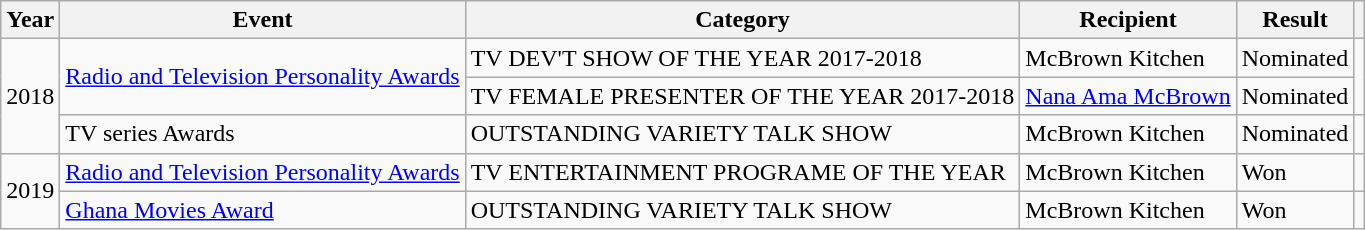<table class="wikitable">
<tr>
<th>Year</th>
<th>Event</th>
<th>Category</th>
<th>Recipient</th>
<th>Result</th>
<th></th>
</tr>
<tr>
<td rowspan="3">2018</td>
<td rowspan="2"><a href='#'>Radio and Television Personality Awards</a></td>
<td>TV DEV'T SHOW OF THE YEAR 2017-2018</td>
<td>McBrown Kitchen</td>
<td>Nominated</td>
<td rowspan="2"></td>
</tr>
<tr>
<td>TV FEMALE PRESENTER OF THE YEAR 2017-2018</td>
<td><a href='#'>Nana Ama McBrown</a></td>
<td>Nominated</td>
</tr>
<tr>
<td>TV series Awards</td>
<td>OUTSTANDING VARIETY TALK SHOW</td>
<td>McBrown Kitchen</td>
<td>Nominated</td>
<td></td>
</tr>
<tr>
<td rowspan="2">2019</td>
<td><a href='#'>Radio and Television Personality Awards</a></td>
<td>TV ENTERTAINMENT PROGRAME OF THE YEAR</td>
<td>McBrown Kitchen</td>
<td>Won</td>
<td></td>
</tr>
<tr>
<td><a href='#'>Ghana Movies Award</a></td>
<td>OUTSTANDING VARIETY TALK SHOW</td>
<td>McBrown Kitchen</td>
<td>Won</td>
<td></td>
</tr>
</table>
